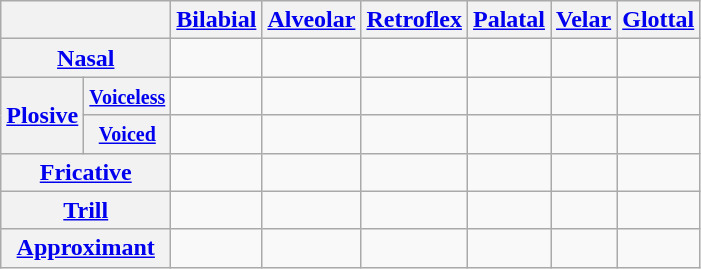<table class="wikitable" style="text-align:center;">
<tr>
<th colspan=2></th>
<th><a href='#'>Bilabial</a></th>
<th><a href='#'>Alveolar</a></th>
<th><a href='#'>Retroflex</a></th>
<th><a href='#'>Palatal</a></th>
<th><a href='#'>Velar</a></th>
<th><a href='#'>Glottal</a></th>
</tr>
<tr>
<th colspan=2><a href='#'>Nasal</a></th>
<td></td>
<td></td>
<td></td>
<td></td>
<td> </td>
<td></td>
</tr>
<tr>
<th rowspan=2><a href='#'>Plosive</a></th>
<th><small><a href='#'>Voiceless</a></small></th>
<td></td>
<td></td>
<td> </td>
<td></td>
<td></td>
<td> </td>
</tr>
<tr>
<th><small><a href='#'>Voiced</a></small></th>
<td></td>
<td></td>
<td> </td>
<td></td>
<td></td>
<td></td>
</tr>
<tr>
<th colspan=2><a href='#'>Fricative</a></th>
<td></td>
<td></td>
<td></td>
<td></td>
<td></td>
<td></td>
</tr>
<tr>
<th colspan=2><a href='#'>Trill</a></th>
<td></td>
<td></td>
<td></td>
<td></td>
<td></td>
<td></td>
</tr>
<tr>
<th colspan=2><a href='#'>Approximant</a></th>
<td></td>
<td> </td>
<td> </td>
<td> </td>
<td></td>
<td></td>
</tr>
</table>
